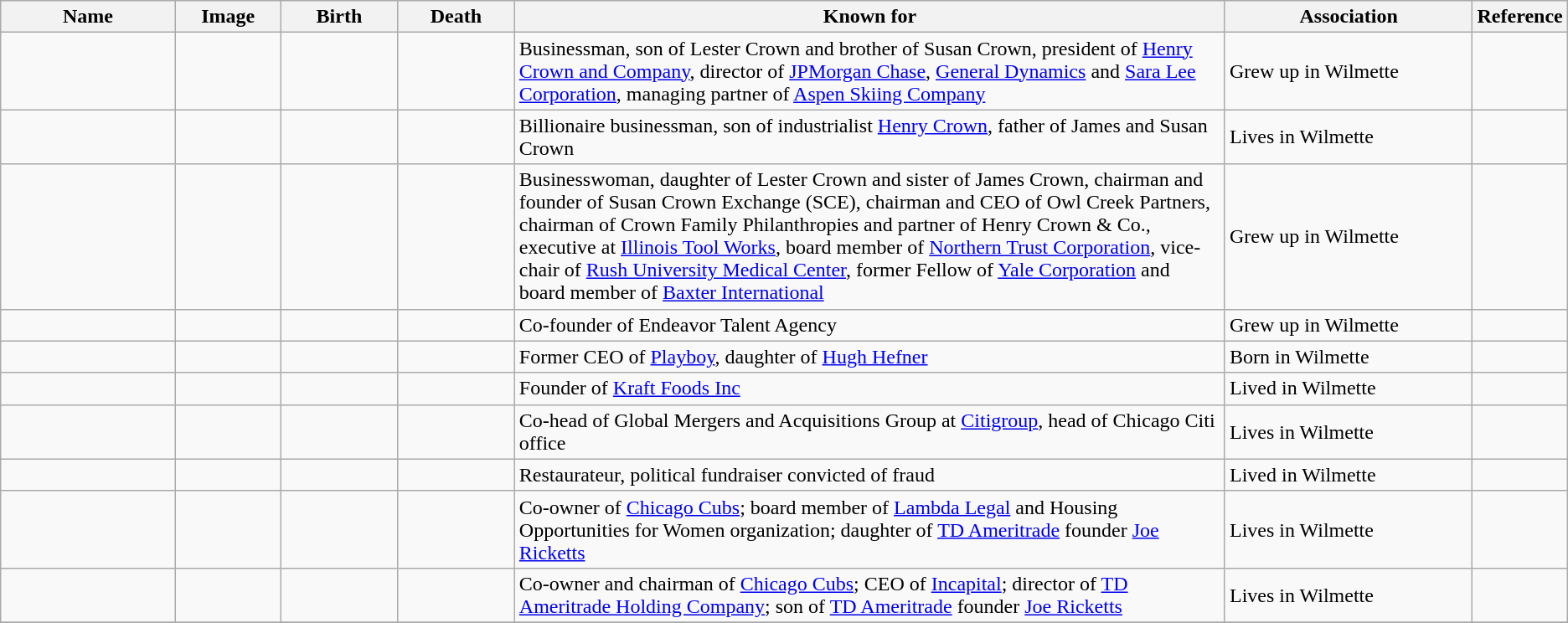<table class="wikitable sortable">
<tr>
<th scope="col" width="140">Name</th>
<th scope="col" width="80" class="unsortable">Image</th>
<th scope="col" width="90">Birth</th>
<th scope="col" width="90">Death</th>
<th scope="col" width="600" class="unsortable">Known for</th>
<th scope="col" width="200" class="unsortable">Association</th>
<th scope="col" width="30" class="unsortable">Reference</th>
</tr>
<tr>
<td></td>
<td></td>
<td align=right></td>
<td></td>
<td>Businessman, son of Lester Crown and brother of Susan Crown, president of <a href='#'>Henry Crown and Company</a>, director of <a href='#'>JPMorgan Chase</a>, <a href='#'>General Dynamics</a> and <a href='#'>Sara Lee Corporation</a>, managing partner of <a href='#'>Aspen Skiing Company</a></td>
<td>Grew up in Wilmette</td>
<td align="center"></td>
</tr>
<tr>
<td></td>
<td></td>
<td align=right></td>
<td></td>
<td>Billionaire businessman, son of industrialist <a href='#'>Henry Crown</a>, father of James and Susan Crown</td>
<td>Lives in Wilmette</td>
<td align="center"></td>
</tr>
<tr>
<td></td>
<td></td>
<td align=right></td>
<td></td>
<td>Businesswoman, daughter of Lester Crown and sister of James Crown, chairman and founder of Susan Crown Exchange (SCE), chairman and CEO of Owl Creek Partners, chairman of Crown Family Philanthropies and partner of Henry Crown & Co., executive at <a href='#'>Illinois Tool Works</a>, board member of <a href='#'>Northern Trust Corporation</a>, vice-chair of <a href='#'>Rush University Medical Center</a>, former Fellow of <a href='#'>Yale Corporation</a> and board member of <a href='#'>Baxter International</a></td>
<td>Grew up in Wilmette</td>
<td align="center"></td>
</tr>
<tr>
<td></td>
<td></td>
<td align=right></td>
<td></td>
<td>Co-founder of Endeavor Talent Agency</td>
<td>Grew up in Wilmette</td>
<td align="center"></td>
</tr>
<tr>
<td></td>
<td></td>
<td align=right></td>
<td></td>
<td>Former CEO of <a href='#'>Playboy</a>, daughter of <a href='#'>Hugh Hefner</a></td>
<td>Born in Wilmette</td>
<td align="center"></td>
</tr>
<tr>
<td></td>
<td></td>
<td align=right></td>
<td align=right></td>
<td>Founder of <a href='#'>Kraft Foods Inc</a></td>
<td>Lived in Wilmette</td>
<td align=center></td>
</tr>
<tr>
<td></td>
<td></td>
<td align=right></td>
<td></td>
<td>Co-head of Global Mergers and Acquisitions Group at <a href='#'>Citigroup</a>, head of Chicago Citi office</td>
<td>Lives in Wilmette</td>
<td align=center></td>
</tr>
<tr>
<td></td>
<td></td>
<td align=right></td>
<td></td>
<td>Restaurateur, political fundraiser convicted of fraud</td>
<td>Lived in Wilmette</td>
<td align="center"></td>
</tr>
<tr>
<td></td>
<td></td>
<td align=right></td>
<td></td>
<td>Co-owner of <a href='#'>Chicago Cubs</a>; board member of <a href='#'>Lambda Legal</a> and Housing Opportunities for Women organization; daughter of <a href='#'>TD Ameritrade</a> founder <a href='#'>Joe Ricketts</a></td>
<td>Lives in Wilmette</td>
<td align="center"></td>
</tr>
<tr>
<td></td>
<td></td>
<td align=right></td>
<td></td>
<td>Co-owner and chairman of <a href='#'>Chicago Cubs</a>; CEO of <a href='#'>Incapital</a>; director of <a href='#'>TD Ameritrade Holding Company</a>; son of <a href='#'>TD Ameritrade</a> founder <a href='#'>Joe Ricketts</a></td>
<td>Lives in Wilmette</td>
<td align="center"></td>
</tr>
<tr>
</tr>
</table>
